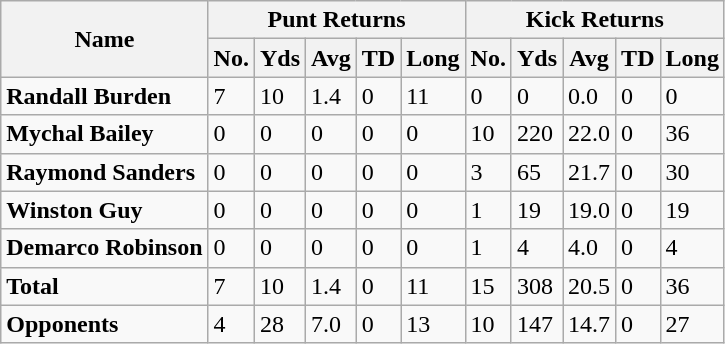<table class="wikitable sortable" border="1">
<tr>
<th rowspan="2">Name</th>
<th colspan="5">Punt Returns</th>
<th colspan="5">Kick Returns</th>
</tr>
<tr>
<th>No.</th>
<th>Yds</th>
<th>Avg</th>
<th>TD</th>
<th>Long</th>
<th>No.</th>
<th>Yds</th>
<th>Avg</th>
<th>TD</th>
<th>Long</th>
</tr>
<tr>
<td><strong>Randall Burden</strong></td>
<td>7</td>
<td>10</td>
<td>1.4</td>
<td>0</td>
<td>11</td>
<td>0</td>
<td>0</td>
<td>0.0</td>
<td>0</td>
<td>0</td>
</tr>
<tr>
<td><strong>Mychal Bailey</strong></td>
<td>0</td>
<td>0</td>
<td>0</td>
<td>0</td>
<td>0</td>
<td>10</td>
<td>220</td>
<td>22.0</td>
<td>0</td>
<td>36</td>
</tr>
<tr>
<td><strong>Raymond Sanders</strong></td>
<td>0</td>
<td>0</td>
<td>0</td>
<td>0</td>
<td>0</td>
<td>3</td>
<td>65</td>
<td>21.7</td>
<td>0</td>
<td>30</td>
</tr>
<tr>
<td><strong>Winston Guy</strong></td>
<td>0</td>
<td>0</td>
<td>0</td>
<td>0</td>
<td>0</td>
<td>1</td>
<td>19</td>
<td>19.0</td>
<td>0</td>
<td>19</td>
</tr>
<tr>
<td><strong>Demarco Robinson</strong></td>
<td>0</td>
<td>0</td>
<td>0</td>
<td>0</td>
<td>0</td>
<td>1</td>
<td>4</td>
<td>4.0</td>
<td>0</td>
<td>4</td>
</tr>
<tr>
<td><strong>Total</strong></td>
<td>7</td>
<td>10</td>
<td>1.4</td>
<td>0</td>
<td>11</td>
<td>15</td>
<td>308</td>
<td>20.5</td>
<td>0</td>
<td>36</td>
</tr>
<tr>
<td><strong>Opponents</strong></td>
<td>4</td>
<td>28</td>
<td>7.0</td>
<td>0</td>
<td>13</td>
<td>10</td>
<td>147</td>
<td>14.7</td>
<td>0</td>
<td>27</td>
</tr>
</table>
